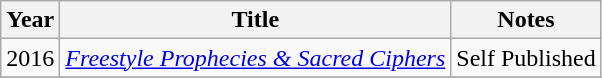<table class="wikitable sortable">
<tr>
<th>Year</th>
<th>Title</th>
<th class="unsortable">Notes</th>
</tr>
<tr>
<td>2016</td>
<td><em><a href='#'>Freestyle Prophecies & Sacred Ciphers</a></em></td>
<td>Self Published</td>
</tr>
<tr>
</tr>
</table>
